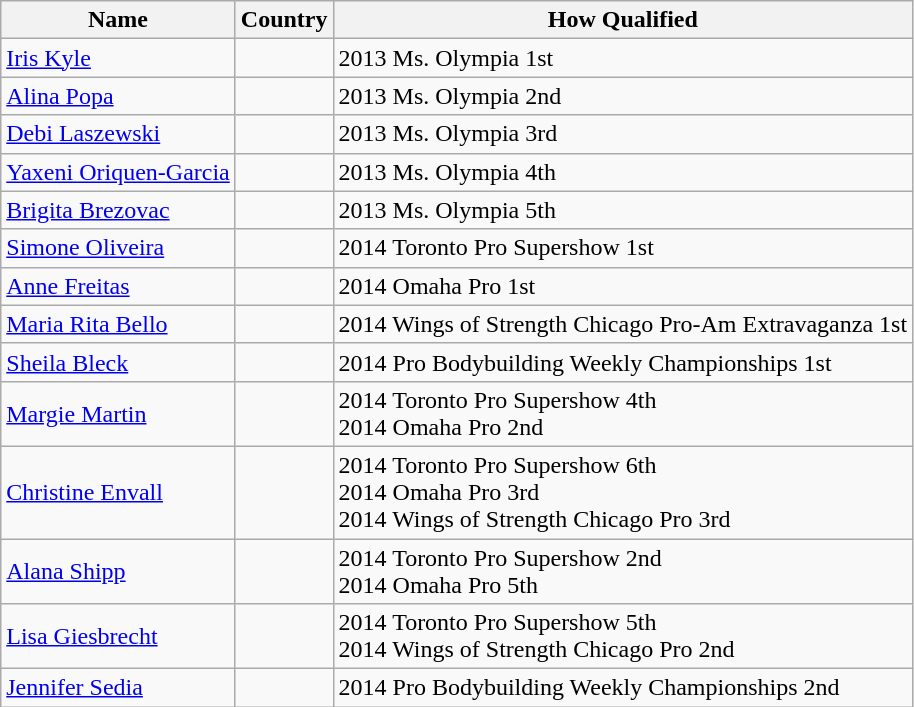<table class="wikitable">
<tr>
<th>Name</th>
<th>Country</th>
<th>How Qualified</th>
</tr>
<tr>
<td><a href='#'>Iris Kyle</a></td>
<td></td>
<td>2013 Ms. Olympia 1st</td>
</tr>
<tr>
<td><a href='#'>Alina Popa</a></td>
<td></td>
<td>2013 Ms. Olympia 2nd</td>
</tr>
<tr>
<td><a href='#'>Debi Laszewski</a></td>
<td></td>
<td>2013 Ms. Olympia 3rd</td>
</tr>
<tr>
<td><a href='#'>Yaxeni Oriquen-Garcia</a></td>
<td></td>
<td>2013 Ms. Olympia 4th</td>
</tr>
<tr>
<td><a href='#'>Brigita Brezovac</a></td>
<td></td>
<td>2013 Ms. Olympia 5th</td>
</tr>
<tr>
<td><a href='#'>Simone Oliveira</a></td>
<td></td>
<td>2014 Toronto Pro Supershow 1st</td>
</tr>
<tr>
<td><a href='#'>Anne Freitas</a></td>
<td></td>
<td>2014 Omaha Pro 1st</td>
</tr>
<tr>
<td><a href='#'>Maria Rita Bello</a></td>
<td></td>
<td>2014 Wings of Strength Chicago Pro-Am Extravaganza 1st</td>
</tr>
<tr>
<td><a href='#'>Sheila Bleck</a></td>
<td></td>
<td>2014 Pro Bodybuilding Weekly Championships 1st</td>
</tr>
<tr>
<td><a href='#'>Margie Martin</a></td>
<td></td>
<td>2014 Toronto Pro Supershow 4th<br>2014 Omaha Pro 2nd</td>
</tr>
<tr>
<td><a href='#'>Christine Envall</a></td>
<td></td>
<td>2014 Toronto Pro Supershow 6th<br>2014 Omaha Pro 3rd<br>2014 Wings of Strength Chicago Pro 3rd</td>
</tr>
<tr>
<td><a href='#'>Alana Shipp</a></td>
<td></td>
<td>2014 Toronto Pro Supershow 2nd<br>2014 Omaha Pro 5th</td>
</tr>
<tr>
<td><a href='#'>Lisa Giesbrecht</a></td>
<td></td>
<td>2014 Toronto Pro Supershow 5th<br>2014 Wings of Strength Chicago Pro 2nd</td>
</tr>
<tr>
<td><a href='#'>Jennifer Sedia</a></td>
<td></td>
<td>2014 Pro Bodybuilding Weekly Championships 2nd</td>
</tr>
</table>
